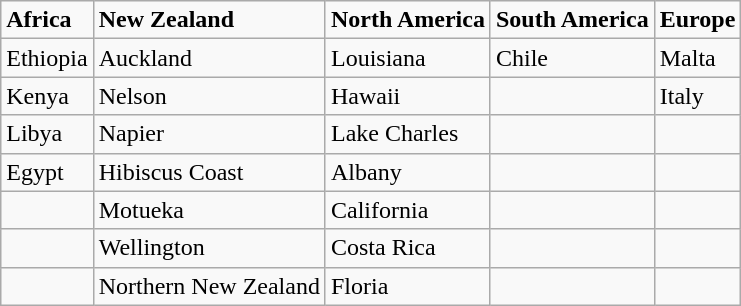<table class="wikitable mw-collapsible">
<tr>
<td><strong>Africa</strong></td>
<td><strong>New Zealand</strong></td>
<td><strong>North America</strong></td>
<td><strong>South America</strong></td>
<td><strong>Europe</strong></td>
</tr>
<tr>
<td>Ethiopia</td>
<td>Auckland</td>
<td>Louisiana</td>
<td>Chile</td>
<td>Malta</td>
</tr>
<tr>
<td>Kenya</td>
<td>Nelson</td>
<td>Hawaii</td>
<td></td>
<td>Italy</td>
</tr>
<tr>
<td>Libya</td>
<td>Napier</td>
<td>Lake Charles</td>
<td></td>
<td></td>
</tr>
<tr>
<td>Egypt</td>
<td>Hibiscus Coast</td>
<td>Albany</td>
<td></td>
<td></td>
</tr>
<tr>
<td></td>
<td>Motueka</td>
<td>California</td>
<td></td>
<td></td>
</tr>
<tr>
<td></td>
<td>Wellington</td>
<td>Costa Rica</td>
<td></td>
<td></td>
</tr>
<tr>
<td></td>
<td>Northern New Zealand</td>
<td>Floria</td>
<td></td>
<td></td>
</tr>
</table>
